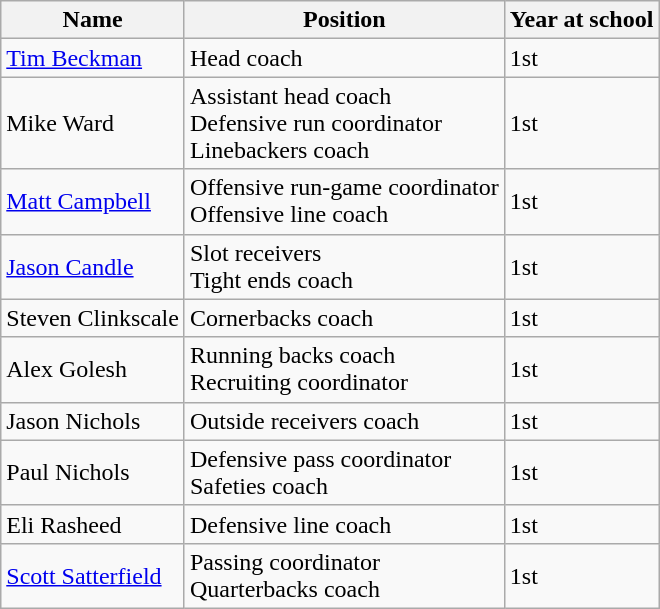<table class="wikitable">
<tr>
<th>Name</th>
<th>Position</th>
<th>Year at school</th>
</tr>
<tr>
<td><a href='#'>Tim Beckman</a></td>
<td>Head coach</td>
<td>1st</td>
</tr>
<tr>
<td>Mike Ward</td>
<td>Assistant head coach<br>Defensive run coordinator<br>Linebackers coach</td>
<td>1st</td>
</tr>
<tr>
<td><a href='#'>Matt Campbell</a></td>
<td>Offensive run-game coordinator<br>Offensive line coach</td>
<td>1st</td>
</tr>
<tr>
<td><a href='#'>Jason Candle</a></td>
<td>Slot receivers<br>Tight ends coach</td>
<td>1st</td>
</tr>
<tr>
<td>Steven Clinkscale</td>
<td>Cornerbacks coach</td>
<td>1st</td>
</tr>
<tr>
<td>Alex Golesh</td>
<td>Running backs coach<br>Recruiting coordinator</td>
<td>1st</td>
</tr>
<tr>
<td>Jason Nichols</td>
<td>Outside receivers coach</td>
<td>1st</td>
</tr>
<tr>
<td>Paul Nichols</td>
<td>Defensive pass coordinator<br>Safeties coach</td>
<td>1st</td>
</tr>
<tr>
<td>Eli Rasheed</td>
<td>Defensive line coach</td>
<td>1st</td>
</tr>
<tr>
<td><a href='#'>Scott Satterfield</a></td>
<td>Passing coordinator<br>Quarterbacks coach</td>
<td>1st</td>
</tr>
</table>
